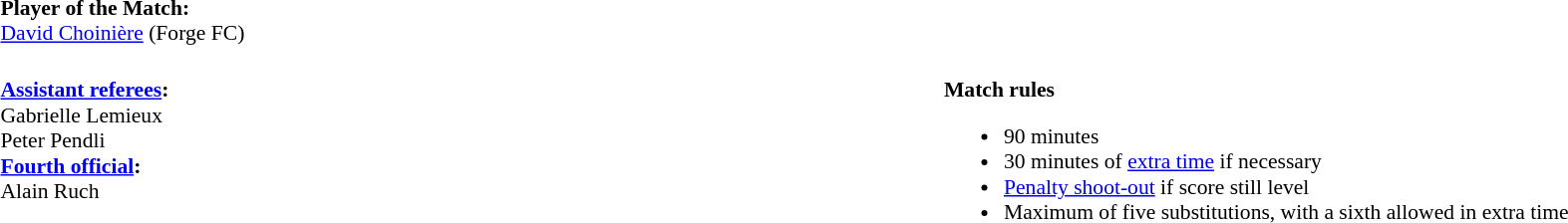<table width=100% style="font-size:90%">
<tr>
<td><br><strong>Player of the Match:</strong>
<br><a href='#'>David Choinière</a> (Forge FC)</td>
</tr>
<tr>
<td style="width:50%; vertical-align:top;"><br><strong><a href='#'>Assistant referees</a>:</strong>
<br>Gabrielle Lemieux
<br>Peter Pendli
<br><strong><a href='#'>Fourth official</a>:</strong>
<br>Alain Ruch</td>
<td style="width:60%;vertical-align:top"><br><strong>Match rules</strong><ul><li>90 minutes</li><li>30 minutes of <a href='#'>extra time</a> if necessary</li><li><a href='#'>Penalty shoot-out</a> if score still level</li><li>Maximum of five substitutions, with a sixth allowed in extra time</li></ul></td>
</tr>
</table>
